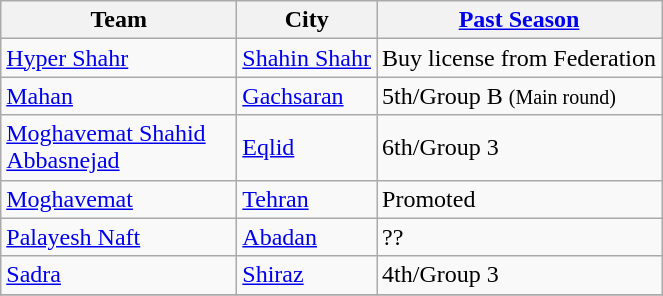<table class="wikitable sortable">
<tr>
<th width=150>Team</th>
<th>City</th>
<th><a href='#'>Past Season</a></th>
</tr>
<tr>
<td align="left"><a href='#'>Hyper Shahr</a></td>
<td><a href='#'>Shahin Shahr</a></td>
<td>Buy license from Federation</td>
</tr>
<tr>
<td align="left"><a href='#'>Mahan</a></td>
<td><a href='#'>Gachsaran</a></td>
<td>5th/Group B <small>(Main round)</small></td>
</tr>
<tr>
<td align="left"><a href='#'>Moghavemat Shahid Abbasnejad</a></td>
<td><a href='#'>Eqlid</a></td>
<td>6th/Group 3</td>
</tr>
<tr>
<td align="left"><a href='#'>Moghavemat</a></td>
<td><a href='#'>Tehran</a></td>
<td>Promoted</td>
</tr>
<tr>
<td align="left"><a href='#'>Palayesh Naft</a></td>
<td><a href='#'>Abadan</a></td>
<td>??</td>
</tr>
<tr>
<td align="left"><a href='#'>Sadra</a></td>
<td><a href='#'>Shiraz</a></td>
<td>4th/Group 3</td>
</tr>
<tr>
</tr>
</table>
